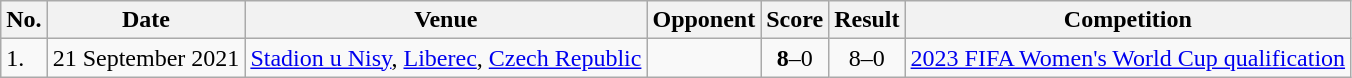<table class="wikitable">
<tr>
<th>No.</th>
<th>Date</th>
<th>Venue</th>
<th>Opponent</th>
<th>Score</th>
<th>Result</th>
<th>Competition</th>
</tr>
<tr>
<td>1.</td>
<td>21 September 2021</td>
<td><a href='#'>Stadion u Nisy</a>, <a href='#'>Liberec</a>, <a href='#'>Czech Republic</a></td>
<td></td>
<td align=center><strong>8</strong>–0</td>
<td align=center>8–0</td>
<td><a href='#'>2023 FIFA Women's World Cup qualification</a></td>
</tr>
</table>
